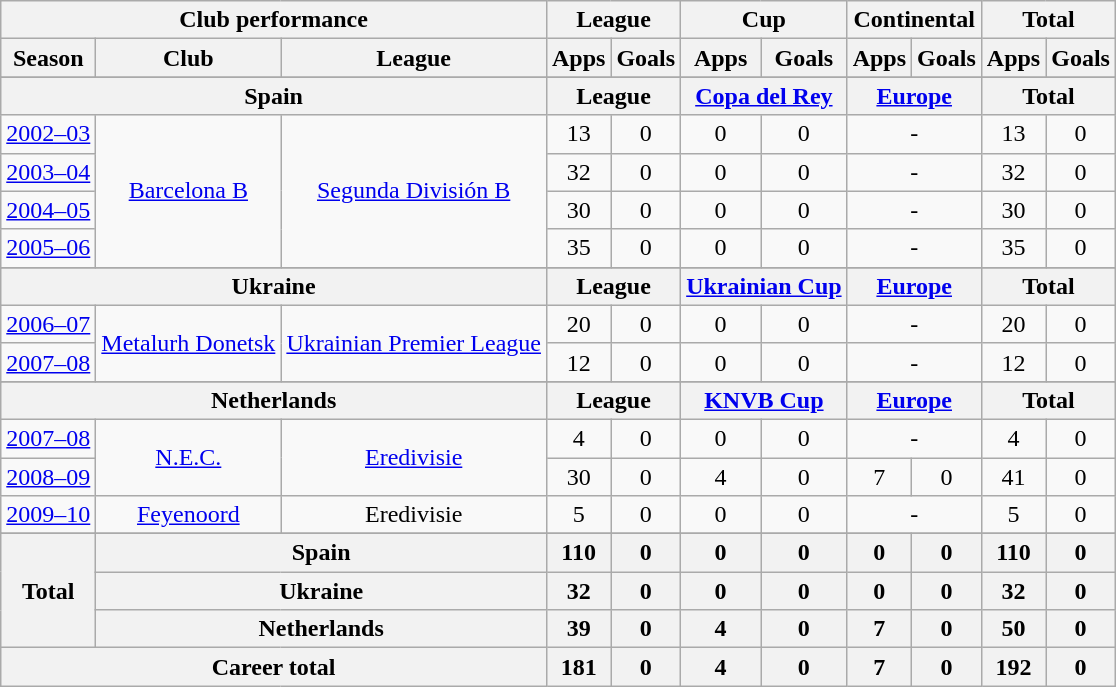<table class="wikitable" style="text-align:center">
<tr>
<th colspan=3>Club performance</th>
<th colspan=2>League</th>
<th colspan=2>Cup</th>
<th colspan=2>Continental</th>
<th colspan=2>Total</th>
</tr>
<tr>
<th>Season</th>
<th>Club</th>
<th>League</th>
<th>Apps</th>
<th>Goals</th>
<th>Apps</th>
<th>Goals</th>
<th>Apps</th>
<th>Goals</th>
<th>Apps</th>
<th>Goals</th>
</tr>
<tr>
</tr>
<tr>
<th colspan=3>Spain</th>
<th colspan=2>League</th>
<th colspan=2><a href='#'>Copa del Rey</a></th>
<th colspan=2><a href='#'>Europe</a></th>
<th colspan=2>Total</th>
</tr>
<tr>
<td><a href='#'>2002–03</a></td>
<td rowspan="4"><a href='#'>Barcelona B</a></td>
<td rowspan="4"><a href='#'>Segunda División B</a></td>
<td>13</td>
<td>0</td>
<td>0</td>
<td>0</td>
<td colspan="2">-</td>
<td>13</td>
<td>0</td>
</tr>
<tr>
<td><a href='#'>2003–04</a></td>
<td>32</td>
<td>0</td>
<td>0</td>
<td>0</td>
<td colspan="2">-</td>
<td>32</td>
<td>0</td>
</tr>
<tr>
<td><a href='#'>2004–05</a></td>
<td>30</td>
<td>0</td>
<td>0</td>
<td>0</td>
<td colspan="2">-</td>
<td>30</td>
<td>0</td>
</tr>
<tr>
<td><a href='#'>2005–06</a></td>
<td>35</td>
<td>0</td>
<td>0</td>
<td>0</td>
<td colspan="2">-</td>
<td>35</td>
<td>0</td>
</tr>
<tr>
</tr>
<tr>
<th colspan=3>Ukraine</th>
<th colspan=2>League</th>
<th colspan=2><a href='#'>Ukrainian Cup</a></th>
<th colspan=2><a href='#'>Europe</a></th>
<th colspan=2>Total</th>
</tr>
<tr>
<td><a href='#'>2006–07</a></td>
<td rowspan="2"><a href='#'>Metalurh Donetsk</a></td>
<td rowspan="2"><a href='#'>Ukrainian Premier League</a></td>
<td>20</td>
<td>0</td>
<td>0</td>
<td>0</td>
<td colspan="2">-</td>
<td>20</td>
<td>0</td>
</tr>
<tr>
<td><a href='#'>2007–08</a></td>
<td>12</td>
<td>0</td>
<td>0</td>
<td>0</td>
<td colspan="2">-</td>
<td>12</td>
<td>0</td>
</tr>
<tr>
</tr>
<tr>
<th colspan=3>Netherlands</th>
<th colspan=2>League</th>
<th colspan=2><a href='#'>KNVB Cup</a></th>
<th colspan=2><a href='#'>Europe</a></th>
<th colspan=2>Total</th>
</tr>
<tr>
<td><a href='#'>2007–08</a></td>
<td rowspan="2"><a href='#'>N.E.C.</a></td>
<td rowspan="2"><a href='#'>Eredivisie</a></td>
<td>4</td>
<td>0</td>
<td>0</td>
<td>0</td>
<td colspan="2">-</td>
<td>4</td>
<td>0</td>
</tr>
<tr>
<td><a href='#'>2008–09</a></td>
<td>30</td>
<td>0</td>
<td>4</td>
<td>0</td>
<td>7</td>
<td>0</td>
<td>41</td>
<td>0</td>
</tr>
<tr>
<td><a href='#'>2009–10</a></td>
<td rowspan="1"><a href='#'>Feyenoord</a></td>
<td rowspan="1">Eredivisie</td>
<td>5</td>
<td>0</td>
<td>0</td>
<td>0</td>
<td colspan="2">-</td>
<td>5</td>
<td>0</td>
</tr>
<tr>
</tr>
<tr>
<th rowspan=3>Total</th>
<th colspan=2>Spain</th>
<th>110</th>
<th>0</th>
<th>0</th>
<th>0</th>
<th>0</th>
<th>0</th>
<th>110</th>
<th>0</th>
</tr>
<tr>
<th colspan=2>Ukraine</th>
<th>32</th>
<th>0</th>
<th>0</th>
<th>0</th>
<th>0</th>
<th>0</th>
<th>32</th>
<th>0</th>
</tr>
<tr>
<th colspan=2>Netherlands</th>
<th>39</th>
<th>0</th>
<th>4</th>
<th>0</th>
<th>7</th>
<th>0</th>
<th>50</th>
<th>0</th>
</tr>
<tr>
<th colspan=3>Career total</th>
<th>181</th>
<th>0</th>
<th>4</th>
<th>0</th>
<th>7</th>
<th>0</th>
<th>192</th>
<th>0</th>
</tr>
</table>
